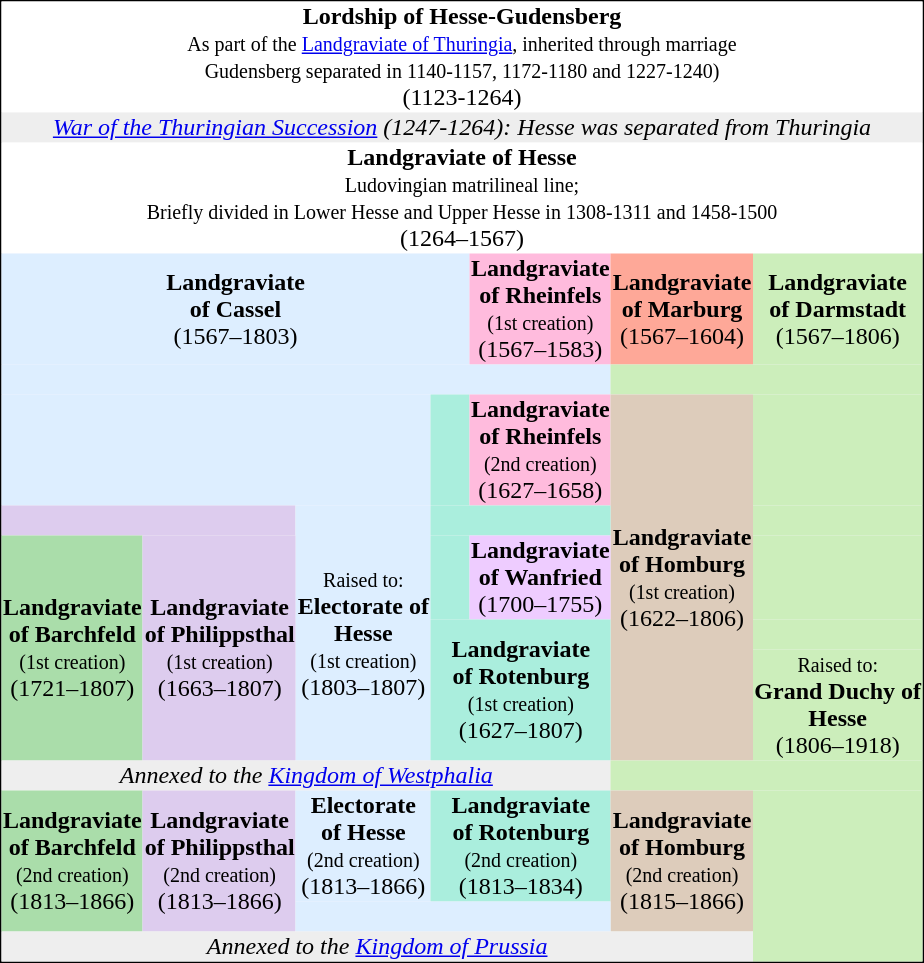<table align="center" style="border-spacing: 0px; border: 1px solid black; text-align: center;">
<tr>
<td colspan=7 style="background: #fff;"><strong>Lordship of Hesse-Gudensberg</strong><br><small>As part of the <a href='#'>Landgraviate of Thuringia</a>, inherited through marriage<br>Gudensberg separated in 1140-1157, 1172-1180 and 1227-1240)</small><br>(1123-1264)</td>
</tr>
<tr>
<td colspan=7 style="background: #eee;"><em><a href='#'>War of the Thuringian Succession</a> (1247-1264): Hesse was separated from Thuringia</em></td>
</tr>
<tr>
<td colspan=7 style="background: #fff;"><strong>Landgraviate of Hesse</strong><br><small>Ludovingian matrilineal line;<br>Briefly divided in <span>Lower Hesse</span> and <span>Upper Hesse</span> in 1308-1311 and 1458-1500</small><br>(1264–1567)</td>
</tr>
<tr>
<td colspan=4 style="background: #def;"><strong>Landgraviate<br>of Cassel</strong><br>(1567–1803)</td>
<td colspan=1 style="background: #fbd;"><strong>Landgraviate<br>of Rheinfels</strong><br><small>(1st creation)</small><br>(1567–1583)</td>
<td colspan=1 style="background: #fea898;"><strong>Landgraviate<br>of Marburg</strong><br>(1567–1604)</td>
<td colspan=1 style="background: #ceb;"><strong>Landgraviate<br>of Darmstadt</strong><br>(1567–1806)</td>
</tr>
<tr>
<td colspan=5 style="background: #def;">      </td>
<td colspan=2 style="background: #ceb;">      </td>
</tr>
<tr>
<td colspan=3 style="background: #def;">      </td>
<td colspan=1 style="background: #aed;">      </td>
<td colspan=1 style="background: #fbd;"><strong>Landgraviate<br>of Rheinfels</strong><br><small>(2nd creation)</small><br>(1627–1658)</td>
<td colspan=1 rowspan="5" style="background: #dcb;"><strong>Landgraviate<br>of Homburg</strong><br><small>(1st creation)</small><br>(1622–1806)</td>
<td colspan=1 style="background: #ceb;">      </td>
</tr>
<tr>
<td colspan=2 style="background: #dce;">      </td>
<td colspan=1 rowspan="4" style="background: #def;"><small>Raised to:</small><br><strong>Electorate of<br>Hesse</strong><br><small>(1st creation)</small><br>(1803–1807)</td>
<td colspan=2 style="background: #aed;">      </td>
<td colspan=1 style="background: #ceb;">      </td>
</tr>
<tr>
<td colspan=1 rowspan="3" style="background: #ada;"><strong>Landgraviate<br>of Barchfeld</strong><br><small>(1st creation)</small><br>(1721–1807)</td>
<td colspan=1 rowspan="3" style="background: #dce;"><strong>Landgraviate<br>of Philippsthal</strong><br><small>(1st creation)</small><br>(1663–1807)</td>
<td colspan=1 style="background: #aed;">      </td>
<td colspan=1 style="background: #ecf;"><strong>Landgraviate<br>of Wanfried</strong><br>(1700–1755)</td>
<td colspan=1 style="background: #ceb;">      </td>
</tr>
<tr>
<td colspan=2 rowspan="2" style="background: #aed;"><strong>Landgraviate<br>of Rotenburg</strong><br><small>(1st creation)</small><br>(1627–1807)</td>
<td colspan=1 style="background: #ceb;">      </td>
</tr>
<tr>
<td colspan=1 style="background: #ceb;"><small>Raised to:</small><br><strong>Grand Duchy of<br>Hesse</strong><br>(1806–1918)</td>
</tr>
<tr>
<td colspan=5 style="background: #eee;"><em>Annexed to the <a href='#'>Kingdom of Westphalia</a></em></td>
<td colspan=2 style="background: #ceb;">      </td>
</tr>
<tr>
<td colspan=1 rowspan="2" style="background: #ada;"><strong>Landgraviate<br>of Barchfeld</strong> <br><small>(2nd creation)</small><br>(1813–1866)</td>
<td colspan=1 rowspan="2" style="background: #dce;"><strong>Landgraviate<br>of Philippsthal</strong> <br><small>(2nd creation)</small><br>(1813–1866)</td>
<td colspan=1 style="background: #def;"><strong>Electorate<br>of Hesse</strong><br><small>(2nd creation)</small><br>(1813–1866)</td>
<td colspan=2 style="background: #aed;"><strong>Landgraviate<br>of Rotenburg</strong><br><small>(2nd creation)</small><br>(1813–1834)</td>
<td colspan=1 rowspan="2" style="background: #dcb;"><strong>Landgraviate<br>of Homburg</strong><br><small>(2nd creation)</small><br>(1815–1866)</td>
<td colspan=1 rowspan="3" style="background: #ceb;">      </td>
</tr>
<tr>
<td colspan=3 style="background: #def;">      </td>
</tr>
<tr>
<td colspan=6 style="background: #eee;"><em>Annexed to the <a href='#'>Kingdom of Prussia</a></em></td>
</tr>
<tr>
</tr>
</table>
